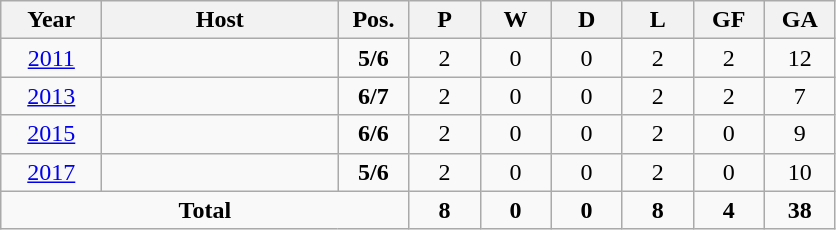<table class="wikitable" style="text-align:center">
<tr>
<th width=60px>Year</th>
<th width=150px>Host</th>
<th width=40px>Pos.</th>
<th width=40px>P</th>
<th width=40px>W</th>
<th width=40px>D</th>
<th width=40px>L</th>
<th width=40px>GF</th>
<th width=40px>GA</th>
</tr>
<tr>
<td><a href='#'>2011</a></td>
<td align=left></td>
<td><strong>5/6</strong></td>
<td>2</td>
<td>0</td>
<td>0</td>
<td>2</td>
<td>2</td>
<td>12</td>
</tr>
<tr>
<td><a href='#'>2013</a></td>
<td align=left></td>
<td><strong>6/7</strong></td>
<td>2</td>
<td>0</td>
<td>0</td>
<td>2</td>
<td>2</td>
<td>7</td>
</tr>
<tr>
<td><a href='#'>2015</a></td>
<td align=left></td>
<td><strong>6/6</strong></td>
<td>2</td>
<td>0</td>
<td>0</td>
<td>2</td>
<td>0</td>
<td>9</td>
</tr>
<tr>
<td><a href='#'>2017</a></td>
<td align=left></td>
<td><strong>5/6</strong></td>
<td>2</td>
<td>0</td>
<td>0</td>
<td>2</td>
<td>0</td>
<td>10</td>
</tr>
<tr>
<td colspan=3><strong>Total</strong></td>
<td><strong>8</strong></td>
<td><strong>0</strong></td>
<td><strong>0</strong></td>
<td><strong>8</strong></td>
<td><strong>4</strong></td>
<td><strong>38</strong></td>
</tr>
</table>
